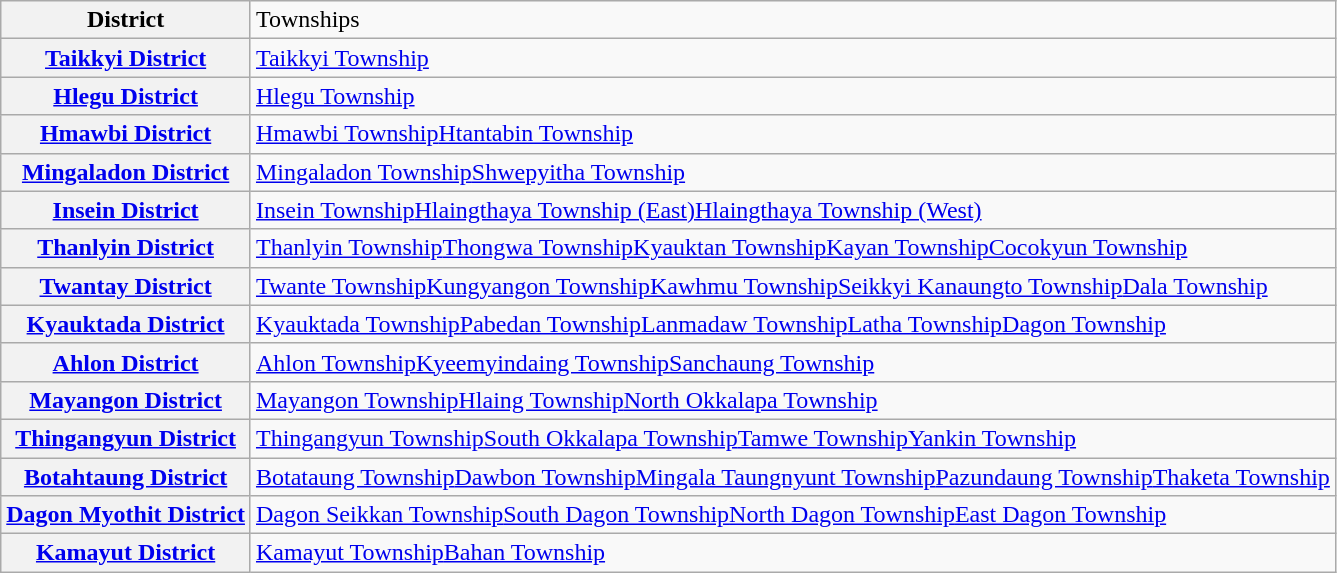<table class="wikitable mw-collapsible mw-collapsed">
<tr>
<th>District</th>
<td>Townships</td>
</tr>
<tr>
<th><a href='#'>Taikkyi District</a> <br></th>
<td><a href='#'>Taikkyi Township</a></td>
</tr>
<tr>
<th><a href='#'>Hlegu District</a><br></th>
<td><a href='#'>Hlegu Township</a></td>
</tr>
<tr>
<th><a href='#'>Hmawbi District</a><br></th>
<td><a href='#'>Hmawbi Township</a><a href='#'>Htantabin Township</a></td>
</tr>
<tr>
<th><a href='#'>Mingaladon District</a><br></th>
<td><a href='#'>Mingaladon Township</a><a href='#'>Shwepyitha Township</a></td>
</tr>
<tr>
<th><a href='#'>Insein District</a><br></th>
<td><a href='#'>Insein Township</a><a href='#'>Hlaingthaya Township (East)</a><a href='#'>Hlaingthaya Township (West)</a></td>
</tr>
<tr>
<th><a href='#'>Thanlyin District</a><br></th>
<td><a href='#'>Thanlyin Township</a><a href='#'>Thongwa Township</a><a href='#'>Kyauktan Township</a><a href='#'>Kayan Township</a><a href='#'>Cocokyun Township</a></td>
</tr>
<tr>
<th><a href='#'>Twantay District</a><br></th>
<td><a href='#'>Twante Township</a><a href='#'>Kungyangon Township</a><a href='#'>Kawhmu Township</a><a href='#'>Seikkyi Kanaungto Township</a><a href='#'>Dala Township</a></td>
</tr>
<tr>
<th><a href='#'>Kyauktada District</a><br></th>
<td><a href='#'>Kyauktada Township</a><a href='#'>Pabedan Township</a><a href='#'>Lanmadaw Township</a><a href='#'>Latha Township</a><a href='#'>Dagon Township</a></td>
</tr>
<tr>
<th><a href='#'>Ahlon District</a><br></th>
<td><a href='#'>Ahlon Township</a><a href='#'>Kyeemyindaing Township</a><a href='#'>Sanchaung Township</a></td>
</tr>
<tr>
<th><a href='#'>Mayangon District</a><br></th>
<td><a href='#'>Mayangon Township</a><a href='#'>Hlaing Township</a><a href='#'>North Okkalapa Township</a></td>
</tr>
<tr>
<th><a href='#'>Thingangyun District</a><br></th>
<td><a href='#'>Thingangyun Township</a><a href='#'>South Okkalapa Township</a><a href='#'>Tamwe Township</a><a href='#'>Yankin Township</a></td>
</tr>
<tr>
<th><a href='#'>Botahtaung District</a><br></th>
<td><a href='#'>Botataung Township</a><a href='#'>Dawbon Township</a><a href='#'>Mingala Taungnyunt Township</a><a href='#'>Pazundaung Township</a><a href='#'>Thaketa Township</a></td>
</tr>
<tr>
<th><a href='#'>Dagon Myothit District</a><br></th>
<td><a href='#'>Dagon Seikkan Township</a><a href='#'>South Dagon Township</a><a href='#'>North Dagon Township</a><a href='#'>East Dagon Township</a></td>
</tr>
<tr>
<th><a href='#'>Kamayut District</a><br></th>
<td><a href='#'>Kamayut Township</a><a href='#'>Bahan Township</a></td>
</tr>
</table>
